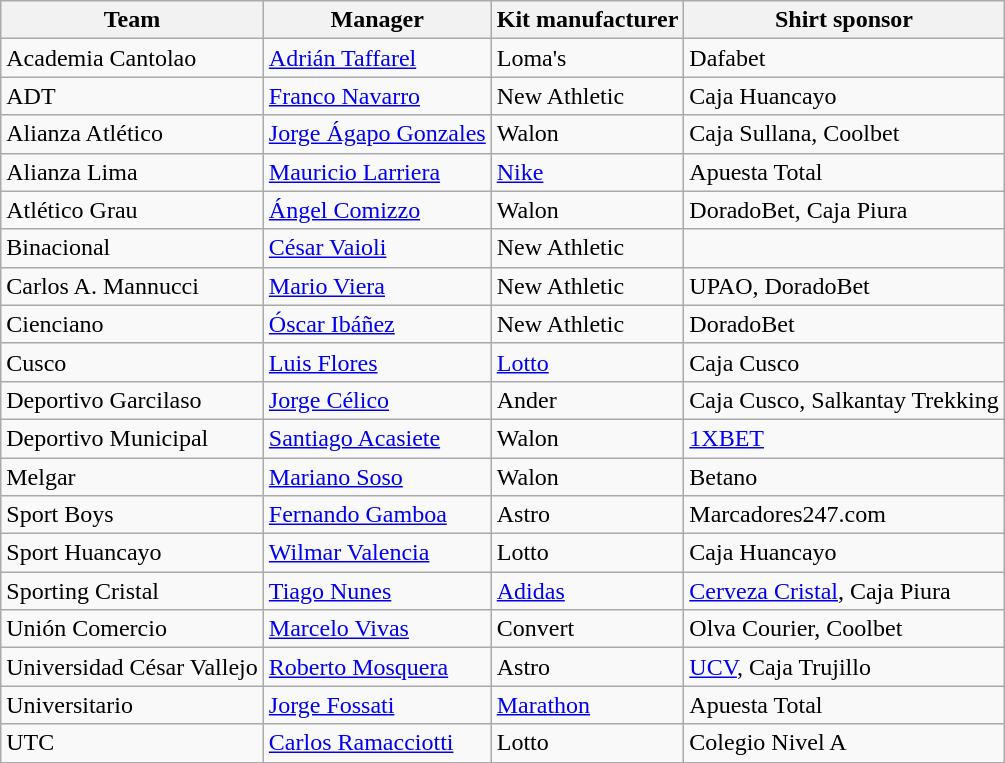<table class="wikitable">
<tr>
<th>Team</th>
<th>Manager</th>
<th>Kit manufacturer</th>
<th>Shirt sponsor</th>
</tr>
<tr>
<td>Academia Cantolao</td>
<td> <a href='#'>Adrián Taffarel</a></td>
<td>Loma's</td>
<td>Dafabet</td>
</tr>
<tr>
<td>ADT</td>
<td> <a href='#'>Franco Navarro</a></td>
<td>New Athletic</td>
<td>Caja Huancayo</td>
</tr>
<tr>
<td>Alianza Atlético</td>
<td> <a href='#'>Jorge Ágapo Gonzales</a></td>
<td>Walon</td>
<td>Caja Sullana, Coolbet</td>
</tr>
<tr>
<td>Alianza Lima</td>
<td> <a href='#'>Mauricio Larriera</a></td>
<td><a href='#'>Nike</a></td>
<td>Apuesta Total</td>
</tr>
<tr>
<td>Atlético Grau</td>
<td> <a href='#'>Ángel Comizzo</a></td>
<td>Walon</td>
<td>DoradoBet, Caja Piura</td>
</tr>
<tr>
<td>Binacional</td>
<td> <a href='#'>César Vaioli</a></td>
<td>New Athletic</td>
<td></td>
</tr>
<tr>
<td>Carlos A. Mannucci</td>
<td> <a href='#'>Mario Viera</a></td>
<td>New Athletic</td>
<td>UPAO, DoradoBet</td>
</tr>
<tr>
<td>Cienciano</td>
<td> <a href='#'>Óscar Ibáñez</a></td>
<td>New Athletic</td>
<td>DoradoBet</td>
</tr>
<tr>
<td>Cusco</td>
<td> <a href='#'>Luis Flores</a></td>
<td><a href='#'>Lotto</a></td>
<td>Caja Cusco</td>
</tr>
<tr>
<td>Deportivo Garcilaso</td>
<td> <a href='#'>Jorge Célico</a></td>
<td>Ander</td>
<td>Caja Cusco, Salkantay Trekking</td>
</tr>
<tr>
<td>Deportivo Municipal</td>
<td> <a href='#'>Santiago Acasiete</a></td>
<td>Walon</td>
<td><a href='#'>1XBET</a></td>
</tr>
<tr>
<td>Melgar</td>
<td> <a href='#'>Mariano Soso</a></td>
<td>Walon</td>
<td>Betano</td>
</tr>
<tr>
<td>Sport Boys</td>
<td> <a href='#'>Fernando Gamboa</a></td>
<td>Astro</td>
<td>Marcadores247.com</td>
</tr>
<tr>
<td>Sport Huancayo</td>
<td> <a href='#'>Wilmar Valencia</a></td>
<td>Lotto</td>
<td>Caja Huancayo</td>
</tr>
<tr>
<td>Sporting Cristal</td>
<td> <a href='#'>Tiago Nunes</a></td>
<td><a href='#'>Adidas</a></td>
<td><a href='#'>Cerveza Cristal</a>, Caja Piura</td>
</tr>
<tr>
<td>Unión Comercio</td>
<td> <a href='#'>Marcelo Vivas</a></td>
<td>Convert</td>
<td>Olva Courier, Coolbet</td>
</tr>
<tr>
<td>Universidad César Vallejo</td>
<td> <a href='#'>Roberto Mosquera</a></td>
<td>Astro</td>
<td><a href='#'>UCV</a>, Caja Trujillo</td>
</tr>
<tr>
<td>Universitario</td>
<td> <a href='#'>Jorge Fossati</a></td>
<td><a href='#'>Marathon</a></td>
<td>Apuesta Total</td>
</tr>
<tr>
<td>UTC</td>
<td> <a href='#'>Carlos Ramacciotti</a></td>
<td>Lotto</td>
<td>Colegio Nivel A</td>
</tr>
</table>
